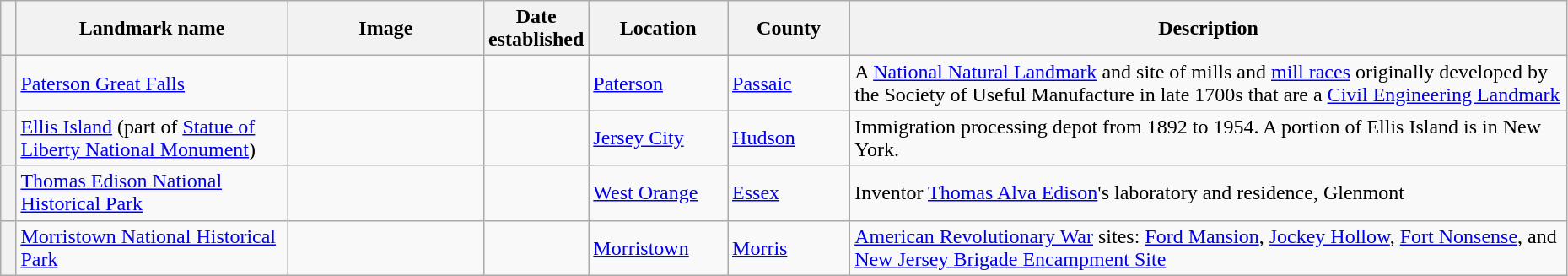<table class="wikitable sortable" style="width:98%">
<tr>
<th width="1%"></th>
<th width="18%"><strong>Landmark name</strong><br></th>
<th class="unsortable" width="13%"><strong>Image</strong></th>
<th date width="3%"><strong>Date established</strong></th>
<th width="9%"><strong>Location</strong></th>
<th width="8%"><strong>County</strong></th>
<th class="unsortable" width="48%"><strong>Description</strong></th>
</tr>
<tr ->
<th></th>
<td><a href='#'>Paterson Great Falls</a></td>
<td></td>
<td></td>
<td><a href='#'>Paterson</a></td>
<td><a href='#'>Passaic</a></td>
<td>A <a href='#'>National Natural Landmark</a> and site of mills and <a href='#'>mill races</a> originally developed by the Society of Useful Manufacture in late 1700s that are a <a href='#'>Civil Engineering Landmark</a></td>
</tr>
<tr ->
<th></th>
<td><a href='#'>Ellis Island</a> (part of <a href='#'>Statue of Liberty National Monument</a>)</td>
<td></td>
<td></td>
<td><a href='#'>Jersey City</a></td>
<td><a href='#'>Hudson</a></td>
<td>Immigration processing depot from 1892 to 1954. A portion of Ellis Island is in New York.</td>
</tr>
<tr ->
<th></th>
<td><a href='#'>Thomas Edison National Historical Park</a></td>
<td></td>
<td></td>
<td><a href='#'>West Orange</a></td>
<td><a href='#'>Essex</a></td>
<td>Inventor <a href='#'>Thomas Alva Edison</a>'s laboratory and residence, Glenmont</td>
</tr>
<tr ->
<th></th>
<td><a href='#'>Morristown National Historical Park</a></td>
<td></td>
<td></td>
<td><a href='#'>Morristown</a></td>
<td><a href='#'>Morris</a></td>
<td><a href='#'>American Revolutionary War</a> sites: <a href='#'>Ford Mansion</a>, <a href='#'>Jockey Hollow</a>, <a href='#'>Fort Nonsense</a>, and <a href='#'>New Jersey Brigade Encampment Site</a></td>
</tr>
</table>
